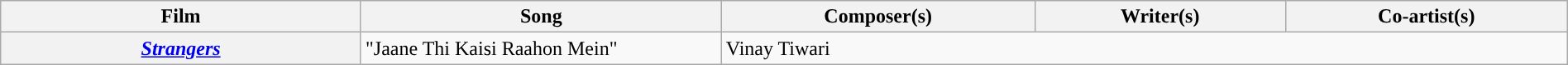<table class="wikitable plainrowheaders" style="width:100%; textcolor:#000">
<tr style="background:#b0e0e66;">
<th scope="col" style="width:23%;"><strong>Film</strong></th>
<th scope="col" style="width:23%;"><strong>Song</strong></th>
<th scope="col" style="width:20%;"><strong>Composer(s)</strong></th>
<th scope="col" style="width:16%;"><strong>Writer(s)</strong></th>
<th scope="col" style="width:18%;"><strong>Co-artist(s)</strong></th>
</tr>
<tr>
<th><em><a href='#'>Strangers</a></em></th>
<td>"Jaane Thi Kaisi Raahon Mein"</td>
<td colspan=3>Vinay Tiwari</td>
</tr>
</table>
